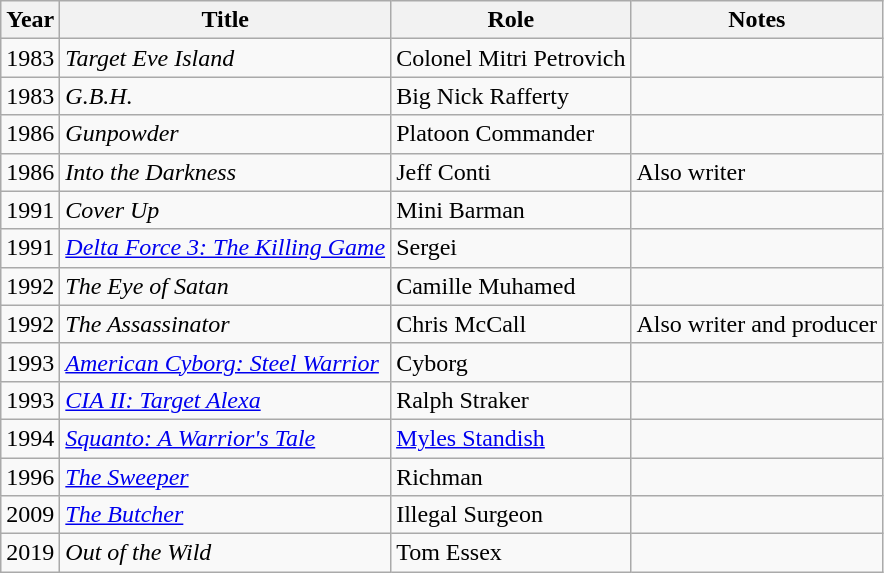<table class="wikitable sortable">
<tr>
<th>Year</th>
<th>Title</th>
<th>Role</th>
<th>Notes</th>
</tr>
<tr>
<td>1983</td>
<td><em>Target Eve Island</em></td>
<td>Colonel Mitri Petrovich</td>
<td></td>
</tr>
<tr>
<td>1983</td>
<td><em>G.B.H.</em></td>
<td>Big Nick Rafferty</td>
<td></td>
</tr>
<tr>
<td>1986</td>
<td Gunpowder (film)><em>Gunpowder</em></td>
<td>Platoon Commander</td>
<td></td>
</tr>
<tr>
<td>1986</td>
<td><em>Into the Darkness</em></td>
<td>Jeff Conti</td>
<td>Also writer</td>
</tr>
<tr>
<td>1991</td>
<td><em>Cover Up</em></td>
<td>Mini Barman</td>
<td></td>
</tr>
<tr>
<td>1991</td>
<td><em><a href='#'>Delta Force 3: The Killing Game</a></em></td>
<td>Sergei</td>
<td></td>
</tr>
<tr>
<td>1992</td>
<td><em>The Eye of Satan</em></td>
<td>Camille Muhamed</td>
<td></td>
</tr>
<tr>
<td>1992</td>
<td><em>The Assassinator</em></td>
<td>Chris McCall</td>
<td>Also writer and producer</td>
</tr>
<tr>
<td>1993</td>
<td><em><a href='#'>American Cyborg: Steel Warrior</a></em></td>
<td>Cyborg</td>
<td></td>
</tr>
<tr>
<td>1993</td>
<td><em><a href='#'>CIA II: Target Alexa</a></em></td>
<td>Ralph Straker</td>
<td></td>
</tr>
<tr>
<td>1994</td>
<td><em><a href='#'>Squanto: A Warrior's Tale</a></em></td>
<td><a href='#'>Myles Standish</a></td>
<td></td>
</tr>
<tr>
<td>1996</td>
<td><em><a href='#'>The Sweeper</a></em></td>
<td>Richman</td>
<td></td>
</tr>
<tr>
<td>2009</td>
<td><a href='#'><em>The Butcher</em></a></td>
<td>Illegal Surgeon</td>
<td></td>
</tr>
<tr>
<td>2019</td>
<td><em>Out of the Wild</em></td>
<td>Tom Essex</td>
<td></td>
</tr>
</table>
